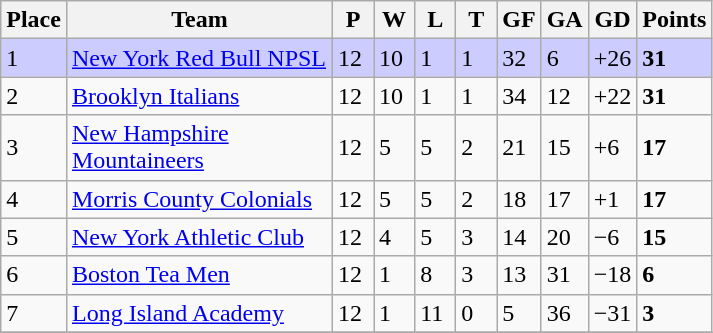<table class="wikitable">
<tr>
<th>Place</th>
<th width="170">Team</th>
<th width="20">P</th>
<th width="20">W</th>
<th width="20">L</th>
<th width="20">T</th>
<th width="20">GF</th>
<th width="20">GA</th>
<th width="25">GD</th>
<th>Points</th>
</tr>
<tr bgcolor=#CCCCFF>
<td>1</td>
<td><a href='#'>New York Red Bull NPSL</a></td>
<td>12</td>
<td>10</td>
<td>1</td>
<td>1</td>
<td>32</td>
<td>6</td>
<td>+26</td>
<td><strong>31</strong></td>
</tr>
<tr>
<td>2</td>
<td><a href='#'>Brooklyn Italians</a></td>
<td>12</td>
<td>10</td>
<td>1</td>
<td>1</td>
<td>34</td>
<td>12</td>
<td>+22</td>
<td><strong>31</strong></td>
</tr>
<tr>
<td>3</td>
<td><a href='#'>New Hampshire Mountaineers</a></td>
<td>12</td>
<td>5</td>
<td>5</td>
<td>2</td>
<td>21</td>
<td>15</td>
<td>+6</td>
<td><strong>17</strong></td>
</tr>
<tr>
<td>4</td>
<td><a href='#'>Morris County Colonials</a></td>
<td>12</td>
<td>5</td>
<td>5</td>
<td>2</td>
<td>18</td>
<td>17</td>
<td>+1</td>
<td><strong>17</strong></td>
</tr>
<tr>
<td>5</td>
<td><a href='#'>New York Athletic Club</a></td>
<td>12</td>
<td>4</td>
<td>5</td>
<td>3</td>
<td>14</td>
<td>20</td>
<td>−6</td>
<td><strong>15</strong></td>
</tr>
<tr>
<td>6</td>
<td><a href='#'>Boston Tea Men</a></td>
<td>12</td>
<td>1</td>
<td>8</td>
<td>3</td>
<td>13</td>
<td>31</td>
<td>−18</td>
<td><strong>6</strong></td>
</tr>
<tr>
<td>7</td>
<td><a href='#'>Long Island Academy</a></td>
<td>12</td>
<td>1</td>
<td>11</td>
<td>0</td>
<td>5</td>
<td>36</td>
<td>−31</td>
<td><strong>3</strong></td>
</tr>
<tr>
</tr>
</table>
